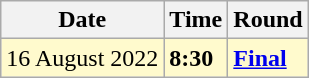<table class="wikitable">
<tr>
<th>Date</th>
<th>Time</th>
<th>Round</th>
</tr>
<tr style=background:lemonchiffon>
<td>16 August 2022</td>
<td><strong>8:30</strong></td>
<td><strong><a href='#'>Final</a></strong></td>
</tr>
</table>
